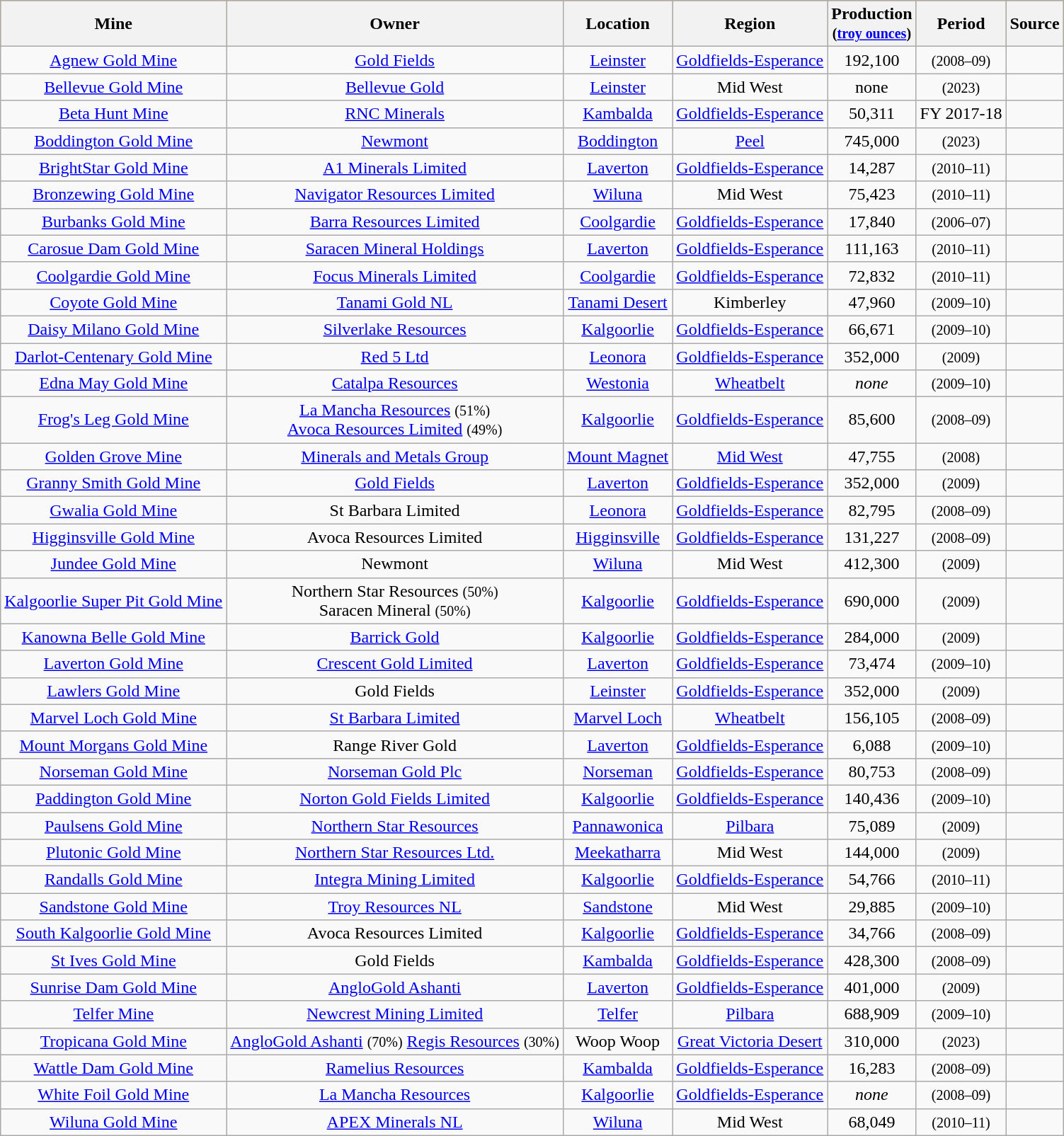<table class="sortable wikitable">
<tr align="center" bgcolor="#DAA520">
<th>Mine</th>
<th>Owner</th>
<th>Location</th>
<th>Region</th>
<th>Production<br><small>(<a href='#'>troy ounces</a>)</small></th>
<th>Period </th>
<th>Source</th>
</tr>
<tr align="center">
<td><a href='#'>Agnew Gold Mine</a></td>
<td><a href='#'>Gold Fields</a></td>
<td><a href='#'>Leinster</a></td>
<td><a href='#'>Goldfields-Esperance</a></td>
<td>192,100</td>
<td><small>(2008–09)</small></td>
<td></td>
</tr>
<tr align="center">
<td><a href='#'>Bellevue Gold Mine</a></td>
<td><a href='#'>Bellevue Gold</a></td>
<td><a href='#'>Leinster</a></td>
<td>Mid West</td>
<td>none</td>
<td><small>(2023)</small></td>
<td></td>
</tr>
<tr align="center">
<td><a href='#'>Beta Hunt Mine</a></td>
<td><a href='#'>RNC Minerals</a></td>
<td><a href='#'>Kambalda</a></td>
<td><a href='#'>Goldfields-Esperance</a></td>
<td>50,311</td>
<td>FY 2017-18</td>
<td></td>
</tr>
<tr align="center">
<td><a href='#'>Boddington Gold Mine</a></td>
<td><a href='#'>Newmont</a></td>
<td><a href='#'>Boddington</a></td>
<td><a href='#'>Peel</a></td>
<td>745,000</td>
<td><small>(2023)</small> </td>
<td></td>
</tr>
<tr align="center">
<td><a href='#'>BrightStar Gold Mine</a></td>
<td><a href='#'>A1 Minerals Limited</a></td>
<td><a href='#'>Laverton</a></td>
<td><a href='#'>Goldfields-Esperance</a></td>
<td>14,287</td>
<td><small>(2010–11)</small> </td>
<td></td>
</tr>
<tr align="center">
<td><a href='#'>Bronzewing Gold Mine</a></td>
<td><a href='#'>Navigator Resources Limited</a></td>
<td><a href='#'>Wiluna</a></td>
<td>Mid West</td>
<td>75,423</td>
<td><small>(2010–11)</small> </td>
<td></td>
</tr>
<tr align="center">
<td><a href='#'>Burbanks Gold Mine</a></td>
<td><a href='#'>Barra Resources Limited</a></td>
<td><a href='#'>Coolgardie</a></td>
<td><a href='#'>Goldfields-Esperance</a></td>
<td>17,840</td>
<td><small>(2006–07)</small> </td>
<td></td>
</tr>
<tr align="center">
<td><a href='#'>Carosue Dam Gold Mine</a></td>
<td><a href='#'>Saracen Mineral Holdings</a></td>
<td><a href='#'>Laverton</a></td>
<td><a href='#'>Goldfields-Esperance</a></td>
<td>111,163</td>
<td><small>(2010–11)</small> </td>
<td></td>
</tr>
<tr align="center">
<td><a href='#'>Coolgardie Gold Mine</a></td>
<td><a href='#'>Focus Minerals Limited</a></td>
<td><a href='#'>Coolgardie</a></td>
<td><a href='#'>Goldfields-Esperance</a></td>
<td>72,832</td>
<td><small>(2010–11)</small></td>
<td></td>
</tr>
<tr align="center">
<td><a href='#'>Coyote Gold Mine</a></td>
<td><a href='#'>Tanami Gold NL</a></td>
<td><a href='#'>Tanami Desert</a></td>
<td>Kimberley</td>
<td>47,960</td>
<td><small>(2009–10)</small> </td>
<td></td>
</tr>
<tr align="center">
<td><a href='#'>Daisy Milano Gold Mine</a></td>
<td><a href='#'>Silverlake Resources</a></td>
<td><a href='#'>Kalgoorlie</a></td>
<td><a href='#'>Goldfields-Esperance</a></td>
<td>66,671</td>
<td><small>(2009–10)</small></td>
<td></td>
</tr>
<tr align="center">
<td><a href='#'>Darlot-Centenary Gold Mine</a></td>
<td><a href='#'>Red 5 Ltd</a></td>
<td><a href='#'>Leonora</a></td>
<td><a href='#'>Goldfields-Esperance</a></td>
<td>352,000</td>
<td><small>(2009)</small> </td>
<td></td>
</tr>
<tr align="center">
<td><a href='#'>Edna May Gold Mine</a></td>
<td><a href='#'>Catalpa Resources</a></td>
<td><a href='#'>Westonia</a></td>
<td><a href='#'>Wheatbelt</a></td>
<td><em>none</em></td>
<td><small>(2009–10)</small></td>
<td></td>
</tr>
<tr align="center">
<td><a href='#'>Frog's Leg Gold Mine</a></td>
<td><a href='#'>La Mancha Resources</a> <small>(51%)</small><br><a href='#'>Avoca Resources Limited</a> <small>(49%)</small></td>
<td><a href='#'>Kalgoorlie</a></td>
<td><a href='#'>Goldfields-Esperance</a></td>
<td>85,600</td>
<td><small>(2008–09)</small> </td>
<td><br></td>
</tr>
<tr align="center">
<td><a href='#'>Golden Grove Mine</a></td>
<td><a href='#'>Minerals and Metals Group</a></td>
<td><a href='#'>Mount Magnet</a></td>
<td><a href='#'>Mid West</a></td>
<td>47,755</td>
<td><small>(2008)</small> </td>
<td></td>
</tr>
<tr align="center">
<td><a href='#'>Granny Smith Gold Mine</a></td>
<td><a href='#'>Gold Fields</a></td>
<td><a href='#'>Laverton</a></td>
<td><a href='#'>Goldfields-Esperance</a></td>
<td>352,000</td>
<td><small>(2009)</small> </td>
<td></td>
</tr>
<tr align="center">
<td><a href='#'>Gwalia Gold Mine</a></td>
<td>St Barbara Limited</td>
<td><a href='#'>Leonora</a></td>
<td><a href='#'>Goldfields-Esperance</a></td>
<td>82,795</td>
<td><small>(2008–09)</small></td>
<td></td>
</tr>
<tr align="center">
<td><a href='#'>Higginsville Gold Mine</a></td>
<td>Avoca Resources Limited</td>
<td><a href='#'>Higginsville</a></td>
<td><a href='#'>Goldfields-Esperance</a></td>
<td>131,227</td>
<td><small>(2008–09)</small></td>
<td></td>
</tr>
<tr align="center">
<td><a href='#'>Jundee Gold Mine</a></td>
<td>Newmont</td>
<td><a href='#'>Wiluna</a></td>
<td>Mid West</td>
<td>412,300</td>
<td><small>(2009)</small></td>
<td></td>
</tr>
<tr align="center">
<td><a href='#'>Kalgoorlie Super Pit Gold Mine</a></td>
<td>Northern Star Resources <small>(50%)</small><br>Saracen Mineral <small>(50%)</small></td>
<td><a href='#'>Kalgoorlie</a></td>
<td><a href='#'>Goldfields-Esperance</a></td>
<td>690,000</td>
<td><small>(2009)</small></td>
<td><br></td>
</tr>
<tr align="center">
<td><a href='#'>Kanowna Belle Gold Mine</a></td>
<td><a href='#'>Barrick Gold</a></td>
<td><a href='#'>Kalgoorlie</a></td>
<td><a href='#'>Goldfields-Esperance</a></td>
<td>284,000</td>
<td><small>(2009)</small></td>
<td></td>
</tr>
<tr align="center">
<td><a href='#'>Laverton Gold Mine</a></td>
<td><a href='#'>Crescent Gold Limited</a></td>
<td><a href='#'>Laverton</a></td>
<td><a href='#'>Goldfields-Esperance</a></td>
<td>73,474</td>
<td><small>(2009–10)</small> </td>
<td></td>
</tr>
<tr align="center">
<td><a href='#'>Lawlers Gold Mine</a></td>
<td>Gold Fields</td>
<td><a href='#'>Leinster</a></td>
<td><a href='#'>Goldfields-Esperance</a></td>
<td>352,000</td>
<td><small>(2009)</small> </td>
<td></td>
</tr>
<tr align="center">
<td><a href='#'>Marvel Loch Gold Mine</a></td>
<td><a href='#'>St Barbara Limited</a></td>
<td><a href='#'>Marvel Loch</a></td>
<td><a href='#'>Wheatbelt</a></td>
<td>156,105</td>
<td><small>(2008–09)</small></td>
<td></td>
</tr>
<tr align="center">
<td><a href='#'>Mount Morgans Gold Mine</a></td>
<td>Range River Gold</td>
<td><a href='#'>Laverton</a></td>
<td><a href='#'>Goldfields-Esperance</a></td>
<td>6,088</td>
<td><small>(2009–10)</small> </td>
<td></td>
</tr>
<tr align="center">
<td><a href='#'>Norseman Gold Mine</a></td>
<td><a href='#'>Norseman Gold Plc</a></td>
<td><a href='#'>Norseman</a></td>
<td><a href='#'>Goldfields-Esperance</a></td>
<td>80,753</td>
<td><small>(2008–09)</small></td>
<td></td>
</tr>
<tr align="center">
<td><a href='#'>Paddington Gold Mine</a></td>
<td><a href='#'>Norton Gold Fields Limited</a></td>
<td><a href='#'>Kalgoorlie</a></td>
<td><a href='#'>Goldfields-Esperance</a></td>
<td>140,436</td>
<td><small>(2009–10)</small></td>
<td></td>
</tr>
<tr align="center">
<td><a href='#'>Paulsens Gold Mine</a></td>
<td><a href='#'>Northern Star Resources</a></td>
<td><a href='#'>Pannawonica</a></td>
<td><a href='#'>Pilbara</a></td>
<td>75,089</td>
<td><small>(2009)</small></td>
<td></td>
</tr>
<tr align="center">
<td><a href='#'>Plutonic Gold Mine</a></td>
<td><a href='#'>Northern Star Resources Ltd.</a></td>
<td><a href='#'>Meekatharra</a></td>
<td>Mid West</td>
<td>144,000</td>
<td><small>(2009)</small></td>
<td></td>
</tr>
<tr align="center">
<td><a href='#'>Randalls Gold Mine</a></td>
<td><a href='#'>Integra Mining Limited</a></td>
<td><a href='#'>Kalgoorlie</a></td>
<td><a href='#'>Goldfields-Esperance</a></td>
<td>54,766</td>
<td><small>(2010–11)</small> </td>
<td></td>
</tr>
<tr align="center">
<td><a href='#'>Sandstone Gold Mine</a></td>
<td><a href='#'>Troy Resources NL</a></td>
<td><a href='#'>Sandstone</a></td>
<td>Mid West</td>
<td>29,885</td>
<td><small>(2009–10)</small></td>
<td></td>
</tr>
<tr align="center">
<td><a href='#'>South Kalgoorlie Gold Mine</a></td>
<td>Avoca Resources Limited</td>
<td><a href='#'>Kalgoorlie</a></td>
<td><a href='#'>Goldfields-Esperance</a></td>
<td>34,766</td>
<td><small>(2008–09)</small> </td>
<td></td>
</tr>
<tr align="center">
<td><a href='#'>St Ives Gold Mine</a></td>
<td>Gold Fields</td>
<td><a href='#'>Kambalda</a></td>
<td><a href='#'>Goldfields-Esperance</a></td>
<td>428,300</td>
<td><small>(2008–09)</small></td>
<td></td>
</tr>
<tr align="center">
<td><a href='#'>Sunrise Dam Gold Mine</a></td>
<td><a href='#'>AngloGold Ashanti</a></td>
<td><a href='#'>Laverton</a></td>
<td><a href='#'>Goldfields-Esperance</a></td>
<td>401,000</td>
<td><small>(2009)</small></td>
<td></td>
</tr>
<tr align="center">
<td><a href='#'>Telfer Mine</a></td>
<td><a href='#'>Newcrest Mining Limited</a></td>
<td><a href='#'>Telfer</a></td>
<td><a href='#'>Pilbara</a></td>
<td>688,909</td>
<td><small>(2009–10)</small></td>
<td></td>
</tr>
<tr align="center">
<td><a href='#'>Tropicana Gold Mine</a></td>
<td><a href='#'>AngloGold Ashanti</a> <small>(70%)</small> <a href='#'>Regis Resources</a> <small>(30%)</small></td>
<td>Woop Woop</td>
<td><a href='#'>Great Victoria Desert</a></td>
<td>310,000</td>
<td><small>(2023)</small></td>
<td></td>
</tr>
<tr align="center">
<td><a href='#'>Wattle Dam Gold Mine</a></td>
<td><a href='#'>Ramelius Resources</a></td>
<td><a href='#'>Kambalda</a></td>
<td><a href='#'>Goldfields-Esperance</a></td>
<td>16,283</td>
<td><small>(2008–09)</small></td>
<td></td>
</tr>
<tr align="center">
<td><a href='#'>White Foil Gold Mine</a></td>
<td><a href='#'>La Mancha Resources</a></td>
<td><a href='#'>Kalgoorlie</a></td>
<td><a href='#'>Goldfields-Esperance</a></td>
<td><em>none</em></td>
<td><small>(2008–09)</small> </td>
<td></td>
</tr>
<tr align="center">
<td><a href='#'>Wiluna Gold Mine</a></td>
<td><a href='#'>APEX Minerals NL</a></td>
<td><a href='#'>Wiluna</a></td>
<td>Mid West</td>
<td>68,049</td>
<td><small>(2010–11)</small></td>
<td></td>
</tr>
</table>
